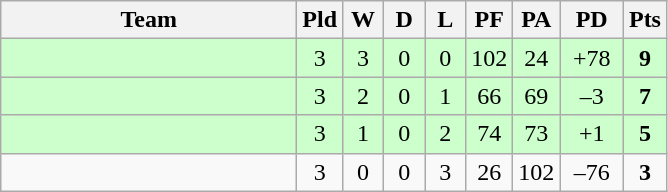<table class="wikitable" style="text-align:center;">
<tr>
<th width=190>Team</th>
<th width=20 abbr="Played">Pld</th>
<th width=20 abbr="Won">W</th>
<th width=20 abbr="Drawn">D</th>
<th width=20 abbr="Lost">L</th>
<th width=20 abbr="Points for">PF</th>
<th width=20 abbr="Points against">PA</th>
<th width=35 abbr="Points difference">PD</th>
<th width=20 abbr="Points">Pts</th>
</tr>
<tr style="background:#ccffcc">
<td align=left></td>
<td>3</td>
<td>3</td>
<td>0</td>
<td>0</td>
<td>102</td>
<td>24</td>
<td>+78</td>
<td><strong>9</strong></td>
</tr>
<tr style="background:#ccffcc">
<td align=left></td>
<td>3</td>
<td>2</td>
<td>0</td>
<td>1</td>
<td>66</td>
<td>69</td>
<td>–3</td>
<td><strong>7</strong></td>
</tr>
<tr style="background:#ccffcc">
<td align=left></td>
<td>3</td>
<td>1</td>
<td>0</td>
<td>2</td>
<td>74</td>
<td>73</td>
<td>+1</td>
<td><strong>5</strong></td>
</tr>
<tr>
<td align=left></td>
<td>3</td>
<td>0</td>
<td>0</td>
<td>3</td>
<td>26</td>
<td>102</td>
<td>–76</td>
<td><strong>3</strong></td>
</tr>
</table>
